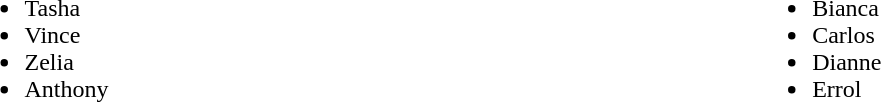<table width="1000">
<tr>
<td><br><ul><li>Tasha</li><li>Vince</li><li>Zelia</li><li>Anthony</li></ul></td>
<td><br><ul><li>Bianca</li><li>Carlos</li><li>Dianne</li><li>Errol</li></ul></td>
</tr>
</table>
